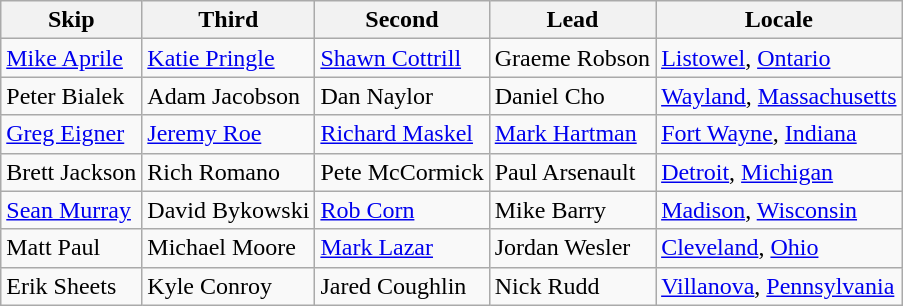<table class=wikitable>
<tr>
<th>Skip</th>
<th>Third</th>
<th>Second</th>
<th>Lead</th>
<th>Locale</th>
</tr>
<tr>
<td><a href='#'>Mike Aprile</a></td>
<td><a href='#'>Katie Pringle</a></td>
<td><a href='#'>Shawn Cottrill</a></td>
<td>Graeme Robson</td>
<td> <a href='#'>Listowel</a>, <a href='#'>Ontario</a></td>
</tr>
<tr>
<td>Peter Bialek</td>
<td>Adam Jacobson</td>
<td>Dan Naylor</td>
<td>Daniel Cho</td>
<td> <a href='#'>Wayland</a>, <a href='#'>Massachusetts</a></td>
</tr>
<tr>
<td><a href='#'>Greg Eigner</a></td>
<td><a href='#'>Jeremy Roe</a></td>
<td><a href='#'>Richard Maskel</a></td>
<td><a href='#'>Mark Hartman</a></td>
<td> <a href='#'>Fort Wayne</a>, <a href='#'>Indiana</a></td>
</tr>
<tr>
<td>Brett Jackson</td>
<td>Rich Romano</td>
<td>Pete McCormick</td>
<td>Paul Arsenault</td>
<td> <a href='#'>Detroit</a>, <a href='#'>Michigan</a></td>
</tr>
<tr>
<td><a href='#'>Sean Murray</a></td>
<td>David Bykowski</td>
<td><a href='#'>Rob Corn</a></td>
<td>Mike Barry</td>
<td> <a href='#'>Madison</a>, <a href='#'>Wisconsin</a></td>
</tr>
<tr>
<td>Matt Paul</td>
<td>Michael Moore</td>
<td><a href='#'>Mark Lazar</a></td>
<td>Jordan Wesler</td>
<td> <a href='#'>Cleveland</a>, <a href='#'>Ohio</a></td>
</tr>
<tr>
<td>Erik Sheets</td>
<td>Kyle Conroy</td>
<td>Jared Coughlin</td>
<td>Nick Rudd</td>
<td> <a href='#'>Villanova</a>, <a href='#'>Pennsylvania</a></td>
</tr>
</table>
